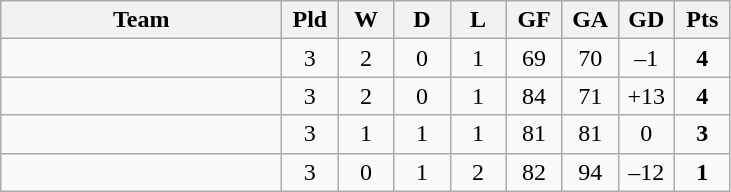<table class="wikitable" style="text-align: center;">
<tr>
<th width="180">Team</th>
<th width="30">Pld</th>
<th width="30">W</th>
<th width="30">D</th>
<th width="30">L</th>
<th width="30">GF</th>
<th width="30">GA</th>
<th width="30">GD</th>
<th width="30">Pts</th>
</tr>
<tr>
<td align="left"></td>
<td>3</td>
<td>2</td>
<td>0</td>
<td>1</td>
<td>69</td>
<td>70</td>
<td>–1</td>
<td><strong>4</strong></td>
</tr>
<tr>
<td align="left"></td>
<td>3</td>
<td>2</td>
<td>0</td>
<td>1</td>
<td>84</td>
<td>71</td>
<td>+13</td>
<td><strong>4</strong></td>
</tr>
<tr>
<td align="left"></td>
<td>3</td>
<td>1</td>
<td>1</td>
<td>1</td>
<td>81</td>
<td>81</td>
<td>0</td>
<td><strong>3</strong></td>
</tr>
<tr>
<td align="left"></td>
<td>3</td>
<td>0</td>
<td>1</td>
<td>2</td>
<td>82</td>
<td>94</td>
<td>–12</td>
<td><strong>1</strong></td>
</tr>
</table>
